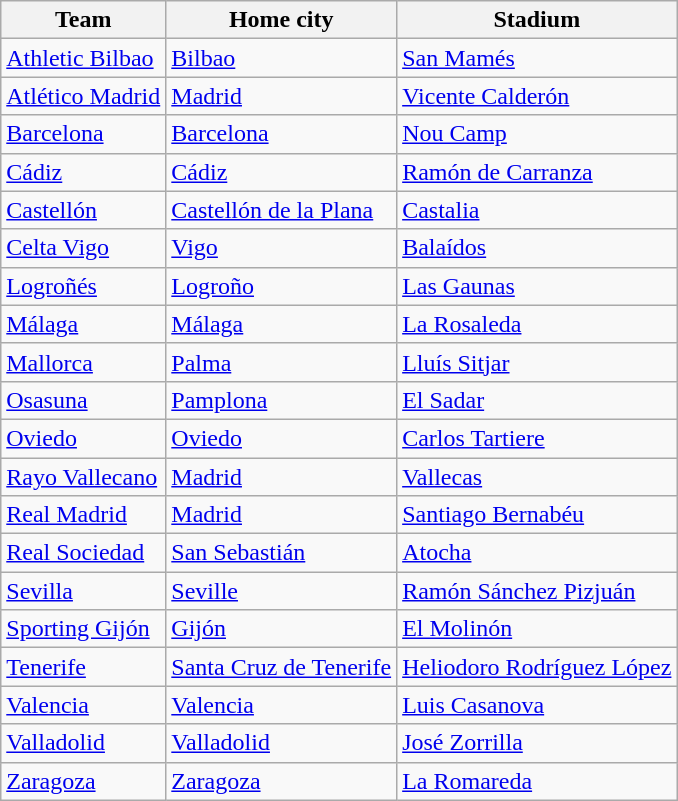<table class="wikitable sortable" style="text-align: left;">
<tr>
<th>Team</th>
<th>Home city</th>
<th>Stadium</th>
</tr>
<tr>
<td><a href='#'>Athletic Bilbao</a></td>
<td><a href='#'>Bilbao</a></td>
<td><a href='#'>San Mamés</a></td>
</tr>
<tr>
<td><a href='#'>Atlético Madrid</a></td>
<td><a href='#'>Madrid</a></td>
<td><a href='#'>Vicente Calderón</a></td>
</tr>
<tr>
<td><a href='#'>Barcelona</a></td>
<td><a href='#'>Barcelona</a></td>
<td><a href='#'>Nou Camp</a></td>
</tr>
<tr>
<td><a href='#'>Cádiz</a></td>
<td><a href='#'>Cádiz</a></td>
<td><a href='#'>Ramón de Carranza</a></td>
</tr>
<tr>
<td><a href='#'>Castellón</a></td>
<td><a href='#'>Castellón de la Plana</a></td>
<td><a href='#'>Castalia</a></td>
</tr>
<tr>
<td><a href='#'>Celta Vigo</a></td>
<td><a href='#'>Vigo</a></td>
<td><a href='#'>Balaídos</a></td>
</tr>
<tr>
<td><a href='#'>Logroñés</a></td>
<td><a href='#'>Logroño</a></td>
<td><a href='#'>Las Gaunas</a></td>
</tr>
<tr>
<td><a href='#'>Málaga</a></td>
<td><a href='#'>Málaga</a></td>
<td><a href='#'>La Rosaleda</a></td>
</tr>
<tr>
<td><a href='#'>Mallorca</a></td>
<td><a href='#'>Palma</a></td>
<td><a href='#'>Lluís Sitjar</a></td>
</tr>
<tr>
<td><a href='#'>Osasuna</a></td>
<td><a href='#'>Pamplona</a></td>
<td><a href='#'>El Sadar</a></td>
</tr>
<tr>
<td><a href='#'>Oviedo</a></td>
<td><a href='#'>Oviedo</a></td>
<td><a href='#'>Carlos Tartiere</a></td>
</tr>
<tr>
<td><a href='#'>Rayo Vallecano</a></td>
<td><a href='#'>Madrid</a></td>
<td><a href='#'>Vallecas</a></td>
</tr>
<tr>
<td><a href='#'>Real Madrid</a></td>
<td><a href='#'>Madrid</a></td>
<td><a href='#'>Santiago Bernabéu</a></td>
</tr>
<tr>
<td><a href='#'>Real Sociedad</a></td>
<td><a href='#'>San Sebastián</a></td>
<td><a href='#'>Atocha</a></td>
</tr>
<tr>
<td><a href='#'>Sevilla</a></td>
<td><a href='#'>Seville</a></td>
<td><a href='#'>Ramón Sánchez Pizjuán</a></td>
</tr>
<tr>
<td><a href='#'>Sporting Gijón</a></td>
<td><a href='#'>Gijón</a></td>
<td><a href='#'>El Molinón</a></td>
</tr>
<tr>
<td><a href='#'>Tenerife</a></td>
<td><a href='#'>Santa Cruz de Tenerife</a></td>
<td><a href='#'>Heliodoro Rodríguez López</a></td>
</tr>
<tr>
<td><a href='#'>Valencia</a></td>
<td><a href='#'>Valencia</a></td>
<td><a href='#'>Luis Casanova</a></td>
</tr>
<tr>
<td><a href='#'>Valladolid</a></td>
<td><a href='#'>Valladolid</a></td>
<td><a href='#'>José Zorrilla</a></td>
</tr>
<tr>
<td><a href='#'>Zaragoza</a></td>
<td><a href='#'>Zaragoza</a></td>
<td><a href='#'>La Romareda</a></td>
</tr>
</table>
